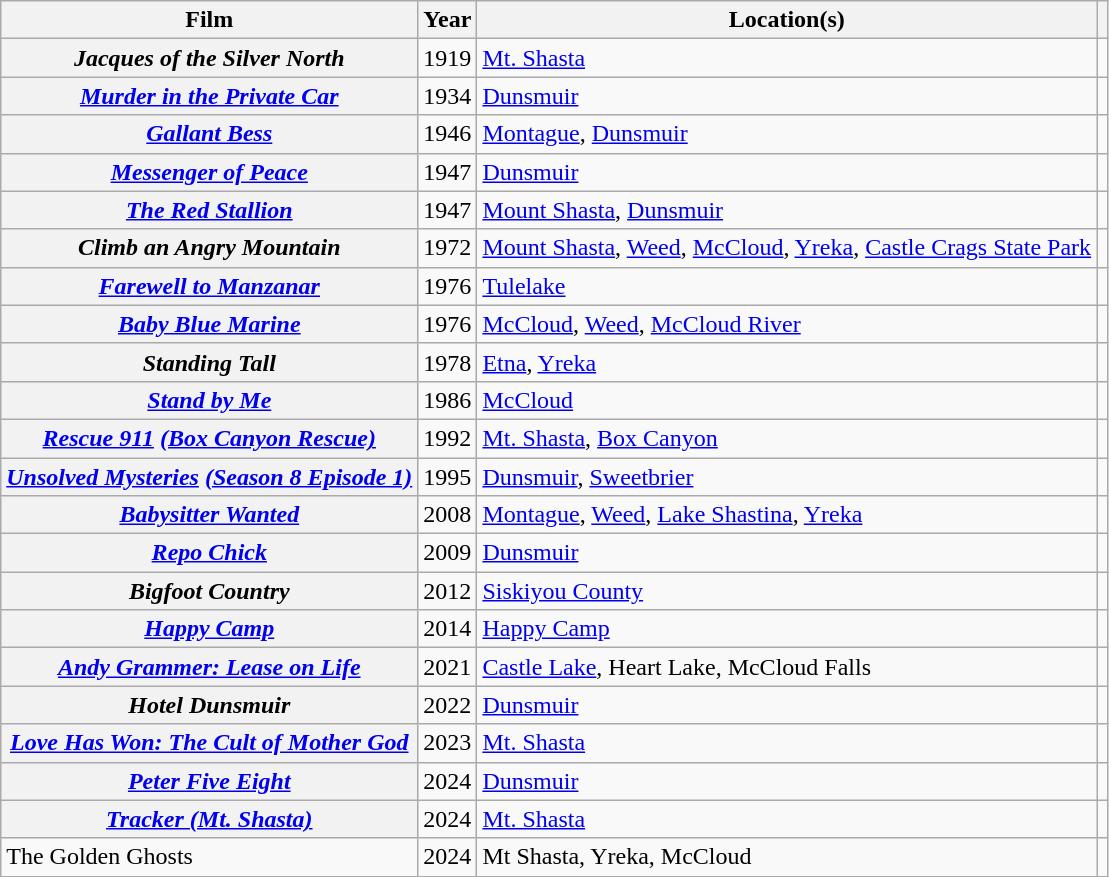<table class="wikitable sortable plainrowheaders">
<tr>
<th>Film</th>
<th>Year</th>
<th class="unsortable">Location(s)</th>
<th class="unsortable"></th>
</tr>
<tr>
<th scope="row"><em>Jacques of the Silver North</em></th>
<td>1919</td>
<td><a href='#'>Mt. Shasta</a></td>
<td style="text-align:center;"></td>
</tr>
<tr>
<th scope="row"><em><a href='#'>Murder in the Private Car</a></em></th>
<td>1934</td>
<td><a href='#'>Dunsmuir</a></td>
<td style="text-align:center;"></td>
</tr>
<tr>
<th scope="row"><em><a href='#'>Gallant Bess</a></em></th>
<td>1946</td>
<td><a href='#'>Montague</a>, <a href='#'>Dunsmuir</a></td>
<td style="text-align:center;"></td>
</tr>
<tr>
<th scope="row"><em><a href='#'>Messenger of Peace</a></em></th>
<td>1947</td>
<td><a href='#'>Dunsmuir</a></td>
<td style="text-align:center;"></td>
</tr>
<tr>
<th scope="row"><em><a href='#'>The Red Stallion</a></em></th>
<td>1947</td>
<td><a href='#'>Mount Shasta</a>, <a href='#'>Dunsmuir</a></td>
<td style="text-align:center;"></td>
</tr>
<tr>
<th scope="row"><em>Climb an Angry Mountain</em></th>
<td>1972</td>
<td><a href='#'>Mount Shasta</a>, <a href='#'>Weed</a>, <a href='#'>McCloud</a>, <a href='#'>Yreka</a>, <a href='#'>Castle Crags State Park</a></td>
<td style="text-align:center;"></td>
</tr>
<tr>
<th scope="row"><em><a href='#'>Farewell to Manzanar</a></em></th>
<td>1976</td>
<td><a href='#'>Tulelake</a></td>
<td style="text-align:center;"></td>
</tr>
<tr>
<th scope="row"><em><a href='#'>Baby Blue Marine</a></em></th>
<td>1976</td>
<td><a href='#'>McCloud</a>, <a href='#'>Weed</a>, <a href='#'>McCloud River</a></td>
<td style="text-align:center;"></td>
</tr>
<tr>
<th scope="row"><em>Standing Tall</em></th>
<td>1978</td>
<td><a href='#'>Etna</a>, <a href='#'>Yreka</a></td>
<td style="text-align:center;"></td>
</tr>
<tr>
<th scope="row"><em><a href='#'>Stand by Me</a></em></th>
<td>1986</td>
<td><a href='#'>McCloud</a></td>
<td style="text-align:center;"></td>
</tr>
<tr>
<th scope="row"><em><a href='#'>Rescue 911</a> <a href='#'>(Box Canyon Rescue)</a></em></th>
<td>1992</td>
<td><a href='#'>Mt. Shasta</a>, <a href='#'>Box Canyon</a></td>
<td style="text-align:center;"></td>
</tr>
<tr>
<th scope="row"><em><a href='#'>Unsolved Mysteries</a> <a href='#'>(Season 8 Episode 1)</a></em></th>
<td>1995</td>
<td><a href='#'>Dunsmuir</a>, <a href='#'>Sweetbrier</a></td>
<td style="text-align:center;"></td>
</tr>
<tr>
<th scope="row"><em><a href='#'>Babysitter Wanted</a></em></th>
<td>2008</td>
<td><a href='#'>Montague</a>, <a href='#'>Weed</a>, <a href='#'>Lake Shastina</a>, <a href='#'>Yreka</a></td>
<td style="text-align:center;"></td>
</tr>
<tr>
<th scope="row"><em><a href='#'>Repo Chick</a></em></th>
<td>2009</td>
<td><a href='#'>Dunsmuir</a></td>
<td style="text-align:center;"></td>
</tr>
<tr>
<th scope="row"><em>Bigfoot Country</em></th>
<td>2012</td>
<td><a href='#'>Siskiyou County</a></td>
<td style="text-align:center;"></td>
</tr>
<tr>
<th scope="row"><em><a href='#'>Happy Camp</a></em></th>
<td>2014</td>
<td><a href='#'>Happy Camp</a></td>
<td style="text-align:center;"></td>
</tr>
<tr>
<th scope="row"><em><a href='#'>Andy Grammer: Lease on Life</a></em></th>
<td>2021</td>
<td><a href='#'>Castle Lake</a>, Heart Lake, McCloud Falls</td>
<td style="text-align:center;"></td>
</tr>
<tr>
<th scope="row"><em>Hotel Dunsmuir</em></th>
<td>2022</td>
<td><a href='#'>Dunsmuir</a></td>
<td style="text-align:center;"></td>
</tr>
<tr>
<th scope="row"><em><a href='#'>Love Has Won: The Cult of Mother God</a></em></th>
<td>2023</td>
<td><a href='#'>Mt. Shasta</a></td>
<td style="text-align:center;"></td>
</tr>
<tr>
<th scope="row"><em><a href='#'>Peter Five Eight</a></em></th>
<td>2024</td>
<td><a href='#'>Dunsmuir</a></td>
<td style="text-align:center;"></td>
</tr>
<tr>
<th scope="row"><em><a href='#'>Tracker (Mt. Shasta)</a></em></th>
<td>2024</td>
<td><a href='#'>Mt. Shasta</a></td>
<td style="text-align:center;"></td>
</tr>
<tr>
<td>The Golden Ghosts</td>
<td>2024</td>
<td>Mt Shasta, Yreka, McCloud</td>
</tr>
</table>
